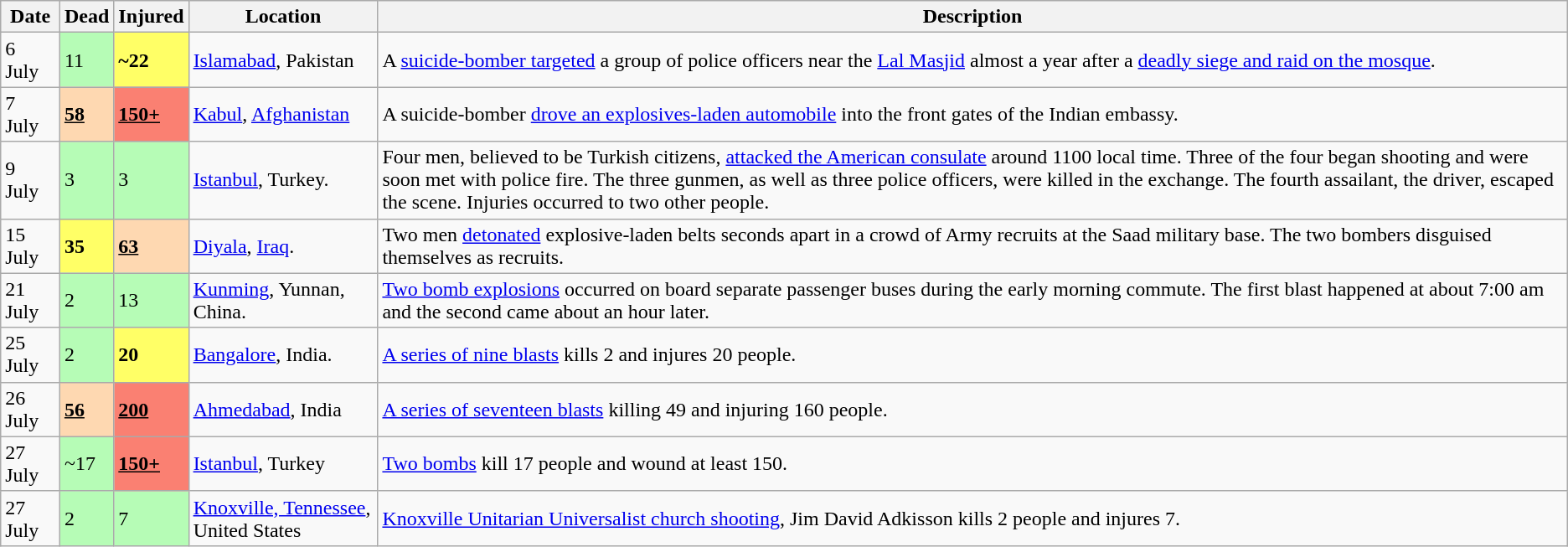<table class="wikitable sortable" id="terrorIncidents2008Jul">
<tr>
<th>Date</th>
<th>Dead</th>
<th>Injured</th>
<th>Location</th>
<th>Description</th>
</tr>
<tr>
<td>6 July </td>
<td style="background:#b6fcb6;text-align:left">11</td>
<td style="background:#FFFF66;text-align:left"><strong>~22</strong></td>
<td><a href='#'>Islamabad</a>, Pakistan</td>
<td>A <a href='#'>suicide-bomber targeted</a> a group of police officers near the <a href='#'>Lal Masjid</a> almost a year after a <a href='#'>deadly siege and raid on the mosque</a>.</td>
</tr>
<tr>
<td>7 July </td>
<td style="background:#FED8B1;text-align:left"><u><strong>58</strong></u></td>
<td style="background:#FA8072;text-align:left"><u><strong>150+</strong></u></td>
<td><a href='#'>Kabul</a>, <a href='#'>Afghanistan</a></td>
<td>A suicide-bomber <a href='#'>drove an explosives-laden automobile</a> into the front gates of the Indian embassy.</td>
</tr>
<tr>
<td>9 July </td>
<td style="background:#b6fcb6;text-align:left">3</td>
<td style="background:#b6fcb6;text-align:left">3</td>
<td><a href='#'>Istanbul</a>, Turkey.</td>
<td>Four men, believed to be Turkish citizens, <a href='#'>attacked the American consulate</a> around 1100 local time. Three of the four began shooting and were soon met with police fire. The three gunmen, as well as three police officers, were killed in the exchange. The fourth assailant, the driver, escaped the scene. Injuries occurred to two other people.</td>
</tr>
<tr>
<td>15 July </td>
<td style="background:#FFFF66;text-align:left"><strong>35</strong></td>
<td style="background:#FED8B1;text-align:left"><u><strong>63</strong></u></td>
<td><a href='#'>Diyala</a>, <a href='#'>Iraq</a>.</td>
<td>Two men <a href='#'>detonated</a> explosive-laden belts seconds apart in a crowd of Army recruits at the Saad military base. The two bombers disguised themselves as recruits.</td>
</tr>
<tr>
<td>21 July </td>
<td style="background:#b6fcb6;text-align:left">2</td>
<td style="background:#b6fcb6;text-align:left">13</td>
<td><a href='#'>Kunming</a>, Yunnan, China.</td>
<td><a href='#'>Two bomb explosions</a> occurred on board separate passenger buses during the early morning commute.  The first blast happened at about 7:00 am and the second came about an hour later.</td>
</tr>
<tr>
<td>25 July </td>
<td style="background:#b6fcb6;text-align:left">2</td>
<td style="background:#FFFF66;text-align:left"><strong>20</strong></td>
<td><a href='#'>Bangalore</a>, India.</td>
<td><a href='#'>A series of nine blasts</a> kills 2 and injures 20 people.</td>
</tr>
<tr>
<td>26 July </td>
<td style="background:#FED8B1;text-align:left"><u><strong>56</strong></u></td>
<td style="background:#FA8072;text-align:left"><u><strong>200</strong></u></td>
<td><a href='#'>Ahmedabad</a>, India</td>
<td><a href='#'>A series of seventeen blasts</a> killing 49 and injuring 160 people.</td>
</tr>
<tr>
<td>27 July </td>
<td style="background:#b6fcb6;text-align:left">~17</td>
<td style="background:#FA8072;text-align:left"><u><strong>150+</strong></u></td>
<td><a href='#'>Istanbul</a>, Turkey</td>
<td><a href='#'>Two bombs</a> kill 17 people and wound at least 150.</td>
</tr>
<tr>
<td>27 July </td>
<td style="background:#b6fcb6;text-align:left">2</td>
<td style="background:#b6fcb6;text-align:left">7</td>
<td><a href='#'>Knoxville, Tennessee</a>, United States</td>
<td><a href='#'>Knoxville Unitarian Universalist church shooting</a>, Jim David Adkisson kills 2 people and injures 7.</td>
</tr>
</table>
